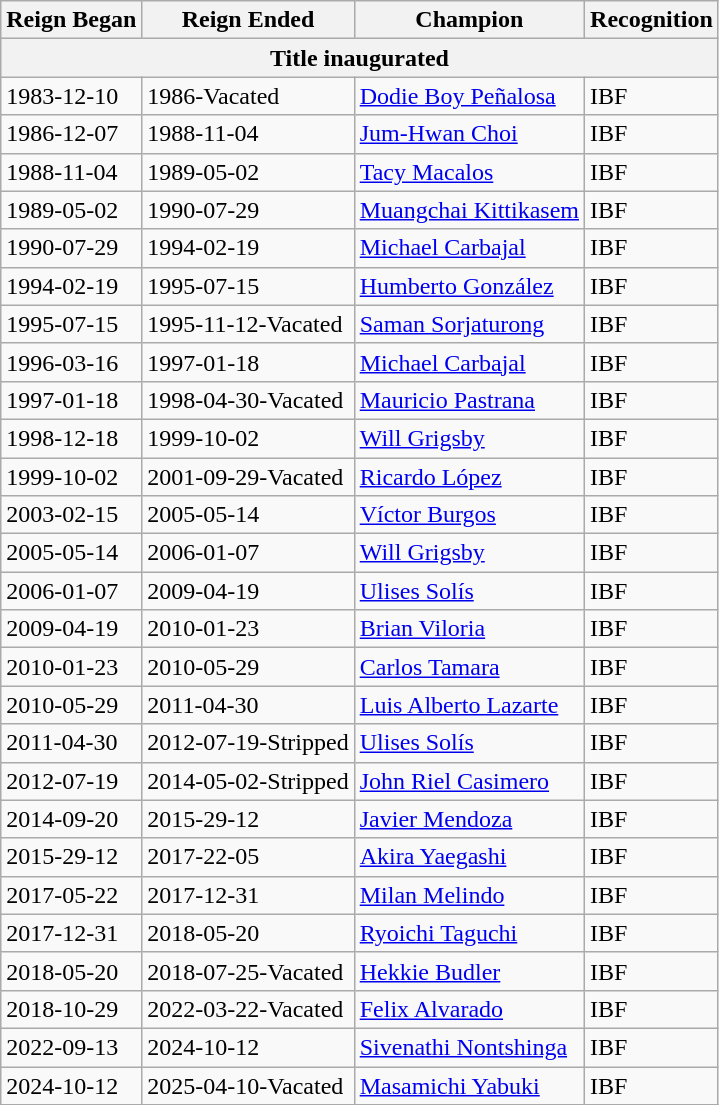<table class="wikitable">
<tr>
<th>Reign Began</th>
<th>Reign Ended</th>
<th>Champion</th>
<th>Recognition</th>
</tr>
<tr>
<th colspan="4">Title inaugurated</th>
</tr>
<tr>
<td>1983-12-10</td>
<td>1986-Vacated</td>
<td> <a href='#'>Dodie Boy Peñalosa</a></td>
<td>IBF</td>
</tr>
<tr>
<td>1986-12-07</td>
<td>1988-11-04</td>
<td> <a href='#'>Jum-Hwan Choi</a></td>
<td>IBF</td>
</tr>
<tr>
<td>1988-11-04</td>
<td>1989-05-02</td>
<td> <a href='#'>Tacy Macalos</a></td>
<td>IBF</td>
</tr>
<tr>
<td>1989-05-02</td>
<td>1990-07-29</td>
<td> <a href='#'>Muangchai Kittikasem</a></td>
<td>IBF</td>
</tr>
<tr>
<td>1990-07-29</td>
<td>1994-02-19</td>
<td> <a href='#'>Michael Carbajal</a></td>
<td>IBF</td>
</tr>
<tr>
<td>1994-02-19</td>
<td>1995-07-15</td>
<td> <a href='#'>Humberto González</a></td>
<td>IBF</td>
</tr>
<tr>
<td>1995-07-15</td>
<td>1995-11-12-Vacated</td>
<td> <a href='#'>Saman Sorjaturong</a></td>
<td>IBF</td>
</tr>
<tr>
<td>1996-03-16</td>
<td>1997-01-18</td>
<td> <a href='#'>Michael Carbajal</a></td>
<td>IBF</td>
</tr>
<tr>
<td>1997-01-18</td>
<td>1998-04-30-Vacated</td>
<td> <a href='#'>Mauricio Pastrana</a></td>
<td>IBF</td>
</tr>
<tr>
<td>1998-12-18</td>
<td>1999-10-02</td>
<td> <a href='#'>Will Grigsby</a></td>
<td>IBF</td>
</tr>
<tr>
<td>1999-10-02</td>
<td>2001-09-29-Vacated</td>
<td> <a href='#'>Ricardo López</a></td>
<td>IBF</td>
</tr>
<tr>
<td>2003-02-15</td>
<td>2005-05-14</td>
<td> <a href='#'>Víctor Burgos</a></td>
<td>IBF</td>
</tr>
<tr>
<td>2005-05-14</td>
<td>2006-01-07</td>
<td> <a href='#'>Will Grigsby</a></td>
<td>IBF</td>
</tr>
<tr>
<td>2006-01-07</td>
<td>2009-04-19</td>
<td> <a href='#'>Ulises Solís</a></td>
<td>IBF</td>
</tr>
<tr>
<td>2009-04-19</td>
<td>2010-01-23</td>
<td> <a href='#'>Brian Viloria</a></td>
<td>IBF</td>
</tr>
<tr>
<td>2010-01-23</td>
<td>2010-05-29</td>
<td> <a href='#'>Carlos Tamara</a></td>
<td>IBF</td>
</tr>
<tr>
<td>2010-05-29</td>
<td>2011-04-30</td>
<td> <a href='#'>Luis Alberto Lazarte</a></td>
<td>IBF</td>
</tr>
<tr>
<td>2011-04-30</td>
<td>2012-07-19-Stripped</td>
<td> <a href='#'>Ulises Solís</a></td>
<td>IBF</td>
</tr>
<tr>
<td>2012-07-19</td>
<td>2014-05-02-Stripped</td>
<td> <a href='#'>John Riel Casimero</a></td>
<td>IBF</td>
</tr>
<tr>
<td>2014-09-20</td>
<td>2015-29-12</td>
<td> <a href='#'>Javier Mendoza</a></td>
<td>IBF</td>
</tr>
<tr>
<td>2015-29-12</td>
<td>2017-22-05</td>
<td> <a href='#'>Akira Yaegashi</a></td>
<td>IBF</td>
</tr>
<tr>
<td>2017-05-22</td>
<td>2017-12-31</td>
<td> <a href='#'>Milan Melindo</a></td>
<td>IBF</td>
</tr>
<tr>
<td>2017-12-31</td>
<td>2018-05-20</td>
<td> <a href='#'>Ryoichi Taguchi</a></td>
<td>IBF</td>
</tr>
<tr>
<td>2018-05-20</td>
<td>2018-07-25-Vacated</td>
<td> <a href='#'>Hekkie Budler</a></td>
<td>IBF</td>
</tr>
<tr>
<td>2018-10-29</td>
<td>2022-03-22-Vacated</td>
<td> <a href='#'>Felix Alvarado</a></td>
<td>IBF</td>
</tr>
<tr>
<td>2022-09-13</td>
<td>2024-10-12</td>
<td> <a href='#'>Sivenathi Nontshinga</a></td>
<td>IBF</td>
</tr>
<tr>
<td>2024-10-12</td>
<td>2025-04-10-Vacated</td>
<td> <a href='#'>Masamichi Yabuki</a></td>
<td>IBF</td>
</tr>
<tr>
</tr>
</table>
